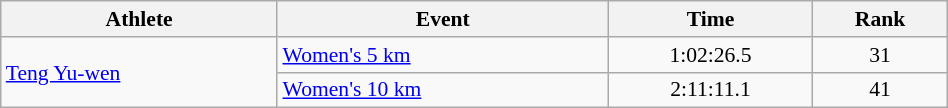<table class="wikitable" style="text-align:center; font-size:90%; width:50%">
<tr>
<th>Athlete</th>
<th>Event</th>
<th>Time</th>
<th>Rank</th>
</tr>
<tr>
<td align=left rowspan=2><a href='#'>Teng Yu-wen</a></td>
<td align=left><a href='#'>Women's 5 km</a></td>
<td>1:02:26.5</td>
<td>31</td>
</tr>
<tr>
<td align=left><a href='#'>Women's 10 km</a></td>
<td>2:11:11.1</td>
<td>41</td>
</tr>
</table>
